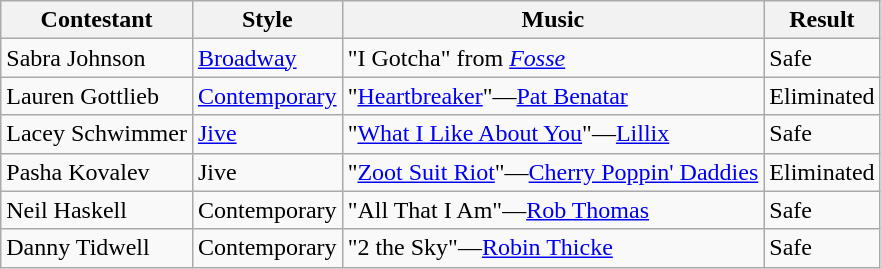<table class="wikitable">
<tr>
<th>Contestant</th>
<th>Style</th>
<th>Music</th>
<th>Result</th>
</tr>
<tr>
<td>Sabra Johnson</td>
<td><a href='#'>Broadway</a></td>
<td>"I Gotcha" from <em><a href='#'>Fosse</a></em></td>
<td>Safe</td>
</tr>
<tr>
<td>Lauren Gottlieb</td>
<td><a href='#'>Contemporary</a></td>
<td>"<a href='#'>Heartbreaker</a>"—<a href='#'>Pat Benatar</a></td>
<td>Eliminated</td>
</tr>
<tr>
<td>Lacey Schwimmer</td>
<td><a href='#'>Jive</a></td>
<td>"<a href='#'>What I Like About You</a>"—<a href='#'>Lillix</a></td>
<td>Safe</td>
</tr>
<tr>
<td>Pasha Kovalev</td>
<td>Jive</td>
<td>"<a href='#'>Zoot Suit Riot</a>"—<a href='#'>Cherry Poppin' Daddies</a></td>
<td>Eliminated</td>
</tr>
<tr>
<td>Neil Haskell</td>
<td>Contemporary</td>
<td>"All That I Am"—<a href='#'>Rob Thomas</a></td>
<td>Safe</td>
</tr>
<tr>
<td>Danny Tidwell</td>
<td>Contemporary</td>
<td>"2 the Sky"—<a href='#'>Robin Thicke</a></td>
<td>Safe</td>
</tr>
</table>
